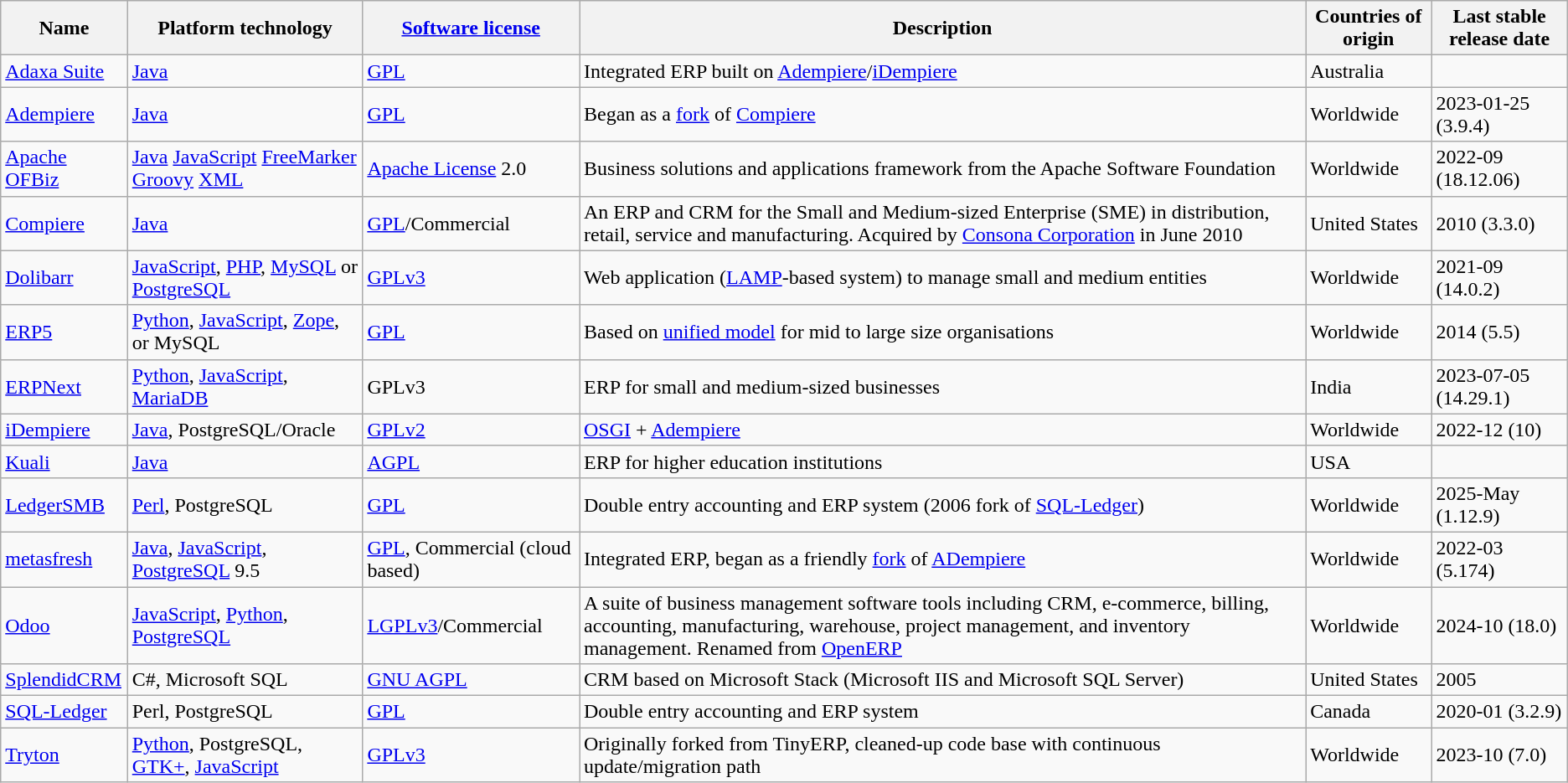<table class="wikitable sortable">
<tr>
<th>Name</th>
<th>Platform technology</th>
<th><a href='#'>Software license</a></th>
<th>Description</th>
<th>Countries of origin</th>
<th>Last stable release date</th>
</tr>
<tr>
<td><a href='#'>Adaxa Suite</a></td>
<td><a href='#'>Java</a></td>
<td><a href='#'>GPL</a></td>
<td>Integrated ERP built on <a href='#'>Adempiere</a>/<a href='#'>iDempiere</a></td>
<td>Australia</td>
<td></td>
</tr>
<tr>
<td><a href='#'>Adempiere</a></td>
<td><a href='#'>Java</a></td>
<td><a href='#'>GPL</a></td>
<td>Began as a <a href='#'>fork</a> of <a href='#'>Compiere</a></td>
<td>Worldwide</td>
<td>2023-01-25 (3.9.4)</td>
</tr>
<tr>
<td><a href='#'>Apache OFBiz</a></td>
<td><a href='#'>Java</a>  <a href='#'>JavaScript</a> <a href='#'>FreeMarker</a> <a href='#'>Groovy</a> <a href='#'>XML</a></td>
<td><a href='#'>Apache License</a> 2.0</td>
<td>Business solutions and applications framework from the Apache Software Foundation</td>
<td>Worldwide</td>
<td>2022-09 (18.12.06)</td>
</tr>
<tr>
<td><a href='#'>Compiere</a></td>
<td><a href='#'>Java</a></td>
<td><a href='#'>GPL</a>/Commercial</td>
<td>An ERP and CRM for the Small and Medium-sized Enterprise (SME) in distribution, retail, service and manufacturing.  Acquired by <a href='#'>Consona Corporation</a> in June 2010</td>
<td>United States</td>
<td>2010 (3.3.0)</td>
</tr>
<tr>
<td><a href='#'>Dolibarr</a></td>
<td><a href='#'>JavaScript</a>, <a href='#'>PHP</a>, <a href='#'>MySQL</a> or <a href='#'>PostgreSQL</a></td>
<td><a href='#'>GPLv3</a></td>
<td>Web application (<a href='#'>LAMP</a>-based system) to manage small and medium entities</td>
<td>Worldwide</td>
<td>2021-09 (14.0.2)</td>
</tr>
<tr>
<td><a href='#'>ERP5</a></td>
<td><a href='#'>Python</a>, <a href='#'>JavaScript</a>, <a href='#'>Zope</a>,  or MySQL</td>
<td><a href='#'>GPL</a></td>
<td>Based on <a href='#'>unified model</a> for mid to large size organisations</td>
<td>Worldwide</td>
<td>2014 (5.5)</td>
</tr>
<tr>
<td><a href='#'>ERPNext</a></td>
<td><a href='#'>Python</a>, <a href='#'>JavaScript</a>, <a href='#'>MariaDB</a></td>
<td>GPLv3</td>
<td>ERP for small and medium-sized businesses</td>
<td>India</td>
<td>2023-07-05 (14.29.1)</td>
</tr>
<tr>
<td><a href='#'>iDempiere</a></td>
<td><a href='#'>Java</a>, PostgreSQL/Oracle</td>
<td><a href='#'>GPLv2</a></td>
<td><a href='#'>OSGI</a> + <a href='#'>Adempiere</a></td>
<td>Worldwide</td>
<td>2022-12 (10)</td>
</tr>
<tr>
<td><a href='#'>Kuali</a></td>
<td><a href='#'>Java</a></td>
<td><a href='#'>AGPL</a></td>
<td>ERP for higher education institutions</td>
<td>USA</td>
<td></td>
</tr>
<tr>
<td><a href='#'>LedgerSMB</a></td>
<td><a href='#'>Perl</a>, PostgreSQL</td>
<td><a href='#'>GPL</a></td>
<td>Double entry accounting and ERP system (2006 fork of <a href='#'>SQL-Ledger</a>)</td>
<td>Worldwide</td>
<td>2025-May (1.12.9)</td>
</tr>
<tr>
<td><a href='#'>metasfresh</a></td>
<td><a href='#'>Java</a>, <a href='#'>JavaScript</a>, <a href='#'>PostgreSQL</a> 9.5</td>
<td><a href='#'>GPL</a>, Commercial (cloud based)</td>
<td>Integrated ERP, began as a friendly <a href='#'>fork</a> of <a href='#'>ADempiere</a></td>
<td>Worldwide</td>
<td>2022-03 (5.174)</td>
</tr>
<tr>
<td><a href='#'>Odoo</a></td>
<td><a href='#'>JavaScript</a>, <a href='#'>Python</a>, <a href='#'>PostgreSQL</a></td>
<td><a href='#'>LGPLv3</a>/Commercial</td>
<td>A suite of business management software tools including CRM, e-commerce, billing, accounting, manufacturing, warehouse, project management, and inventory management.  Renamed from <a href='#'>OpenERP</a></td>
<td>Worldwide</td>
<td>2024-10 (18.0)</td>
</tr>
<tr>
<td><a href='#'>SplendidCRM</a></td>
<td>C#, Microsoft SQL</td>
<td><a href='#'> GNU AGPL</a></td>
<td>CRM based on Microsoft Stack (Microsoft IIS and Microsoft SQL Server)</td>
<td>United States</td>
<td>2005</td>
</tr>
<tr>
<td><a href='#'>SQL-Ledger</a></td>
<td>Perl, PostgreSQL</td>
<td><a href='#'>GPL</a></td>
<td>Double entry accounting and ERP system</td>
<td>Canada</td>
<td>2020-01 (3.2.9)</td>
</tr>
<tr>
<td><a href='#'>Tryton</a></td>
<td><a href='#'>Python</a>, PostgreSQL, <a href='#'>GTK+</a>, <a href='#'>JavaScript</a></td>
<td><a href='#'>GPLv3</a></td>
<td>Originally forked from TinyERP, cleaned-up code base with continuous update/migration path</td>
<td>Worldwide</td>
<td>2023-10 (7.0)</td>
</tr>
</table>
